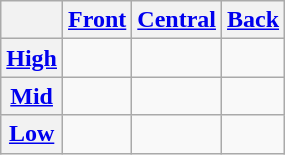<table class="wikitable">
<tr>
<th></th>
<th><a href='#'>Front</a></th>
<th><a href='#'>Central</a></th>
<th><a href='#'>Back</a></th>
</tr>
<tr style="text-align:center;">
<th><a href='#'>High</a></th>
<td></td>
<td></td>
<td></td>
</tr>
<tr style="text-align:center;">
<th><a href='#'>Mid</a></th>
<td></td>
<td></td>
<td></td>
</tr>
<tr style="text-align:center;">
<th><a href='#'>Low</a></th>
<td></td>
<td></td>
<td></td>
</tr>
</table>
